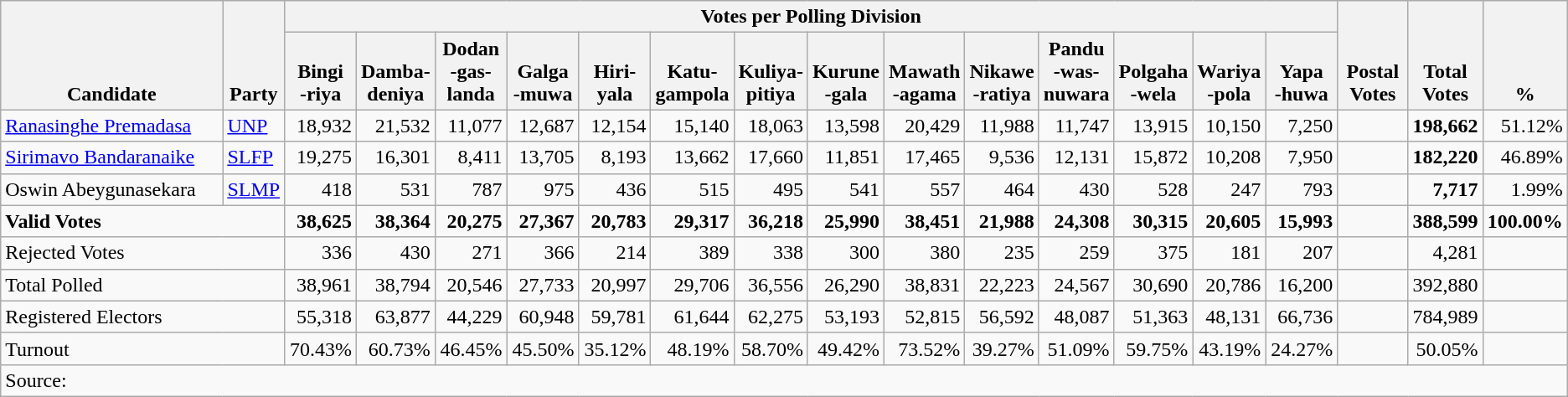<table class="wikitable" border="1" style="text-align:right;">
<tr>
<th align=left valign=bottom rowspan=2 width="180">Candidate</th>
<th align=left valign=bottom rowspan=2 width="40">Party</th>
<th colspan=14>Votes per Polling Division</th>
<th align=center valign=bottom rowspan=2 width="50">Postal<br>Votes</th>
<th align=center valign=bottom rowspan=2 width="50">Total Votes</th>
<th align=center valign=bottom rowspan=2 width="50">%</th>
</tr>
<tr>
<th align=center valign=bottom width="50">Bingi<br>-riya</th>
<th align=center valign=bottom width="50">Damba-<br>deniya</th>
<th align=center valign=bottom width="50">Dodan<br>-gas-<br>landa</th>
<th align=center valign=bottom width="50">Galga<br>-muwa</th>
<th align=center valign=bottom width="50">Hiri-<br>yala</th>
<th align=center valign=bottom width="50">Katu-<br>gampola</th>
<th align=center valign=bottom width="50">Kuliya-<br>pitiya</th>
<th align=center valign=bottom width="50">Kurune<br>-gala</th>
<th align=center valign=bottom width="50">Mawath<br>-agama</th>
<th align=center valign=bottom width="50">Nikawe<br>-ratiya</th>
<th align=center valign=bottom width="50">Pandu<br>-was-<br>nuwara</th>
<th align=center valign=bottom width="50">Polgaha<br>-wela</th>
<th align=center valign=bottom width="50">Wariya<br>-pola</th>
<th align=center valign=bottom width="50">Yapa<br>-huwa</th>
</tr>
<tr>
<td align=left><a href='#'>Ranasinghe Premadasa</a></td>
<td align=left><a href='#'>UNP</a></td>
<td>18,932</td>
<td>21,532</td>
<td>11,077</td>
<td>12,687</td>
<td>12,154</td>
<td>15,140</td>
<td>18,063</td>
<td>13,598</td>
<td>20,429</td>
<td>11,988</td>
<td>11,747</td>
<td>13,915</td>
<td>10,150</td>
<td>7,250</td>
<td></td>
<td><strong>198,662</strong></td>
<td>51.12%</td>
</tr>
<tr>
<td align=left><a href='#'>Sirimavo Bandaranaike</a></td>
<td align=left><a href='#'>SLFP</a></td>
<td>19,275</td>
<td>16,301</td>
<td>8,411</td>
<td>13,705</td>
<td>8,193</td>
<td>13,662</td>
<td>17,660</td>
<td>11,851</td>
<td>17,465</td>
<td>9,536</td>
<td>12,131</td>
<td>15,872</td>
<td>10,208</td>
<td>7,950</td>
<td></td>
<td><strong>182,220</strong></td>
<td>46.89%</td>
</tr>
<tr>
<td align=left>Oswin Abeygunasekara</td>
<td align=left><a href='#'>SLMP</a></td>
<td>418</td>
<td>531</td>
<td>787</td>
<td>975</td>
<td>436</td>
<td>515</td>
<td>495</td>
<td>541</td>
<td>557</td>
<td>464</td>
<td>430</td>
<td>528</td>
<td>247</td>
<td>793</td>
<td></td>
<td><strong>7,717</strong></td>
<td>1.99%</td>
</tr>
<tr>
<td align=left colspan=2><strong>Valid Votes</strong></td>
<td><strong>38,625</strong></td>
<td><strong>38,364</strong></td>
<td><strong>20,275</strong></td>
<td><strong>27,367</strong></td>
<td><strong>20,783</strong></td>
<td><strong>29,317</strong></td>
<td><strong>36,218</strong></td>
<td><strong>25,990</strong></td>
<td><strong>38,451</strong></td>
<td><strong>21,988</strong></td>
<td><strong>24,308</strong></td>
<td><strong>30,315</strong></td>
<td><strong>20,605</strong></td>
<td><strong>15,993</strong></td>
<td></td>
<td><strong>388,599</strong></td>
<td><strong>100.00%</strong></td>
</tr>
<tr>
<td align=left colspan=2>Rejected Votes</td>
<td>336</td>
<td>430</td>
<td>271</td>
<td>366</td>
<td>214</td>
<td>389</td>
<td>338</td>
<td>300</td>
<td>380</td>
<td>235</td>
<td>259</td>
<td>375</td>
<td>181</td>
<td>207</td>
<td></td>
<td>4,281</td>
<td></td>
</tr>
<tr>
<td align=left colspan=2>Total Polled</td>
<td>38,961</td>
<td>38,794</td>
<td>20,546</td>
<td>27,733</td>
<td>20,997</td>
<td>29,706</td>
<td>36,556</td>
<td>26,290</td>
<td>38,831</td>
<td>22,223</td>
<td>24,567</td>
<td>30,690</td>
<td>20,786</td>
<td>16,200</td>
<td></td>
<td>392,880</td>
<td></td>
</tr>
<tr>
<td align=left colspan=2>Registered Electors</td>
<td>55,318</td>
<td>63,877</td>
<td>44,229</td>
<td>60,948</td>
<td>59,781</td>
<td>61,644</td>
<td>62,275</td>
<td>53,193</td>
<td>52,815</td>
<td>56,592</td>
<td>48,087</td>
<td>51,363</td>
<td>48,131</td>
<td>66,736</td>
<td></td>
<td>784,989</td>
<td></td>
</tr>
<tr>
<td align=left colspan=2>Turnout</td>
<td>70.43%</td>
<td>60.73%</td>
<td>46.45%</td>
<td>45.50%</td>
<td>35.12%</td>
<td>48.19%</td>
<td>58.70%</td>
<td>49.42%</td>
<td>73.52%</td>
<td>39.27%</td>
<td>51.09%</td>
<td>59.75%</td>
<td>43.19%</td>
<td>24.27%</td>
<td></td>
<td>50.05%</td>
<td></td>
</tr>
<tr>
<td align=left colspan=19>Source:</td>
</tr>
</table>
